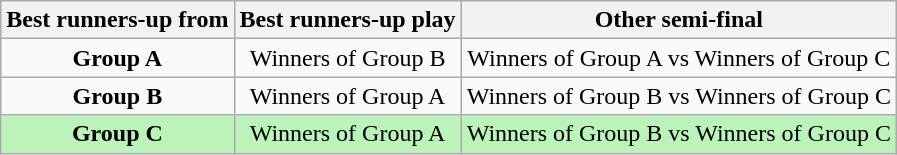<table class="wikitable" style="text-align:center">
<tr>
<th>Best runners-up from</th>
<th>Best runners-up play</th>
<th>Other semi-final</th>
</tr>
<tr>
<td><strong>Group A</strong></td>
<td>Winners of Group B</td>
<td>Winners of Group A vs Winners of Group C</td>
</tr>
<tr>
<td><strong>Group B</strong></td>
<td>Winners of Group A</td>
<td>Winners of Group B vs Winners of Group C</td>
</tr>
<tr style="background:#BBF3BB;">
<td><strong>Group C</strong></td>
<td>Winners of Group A</td>
<td>Winners of Group B vs Winners of Group C</td>
</tr>
</table>
